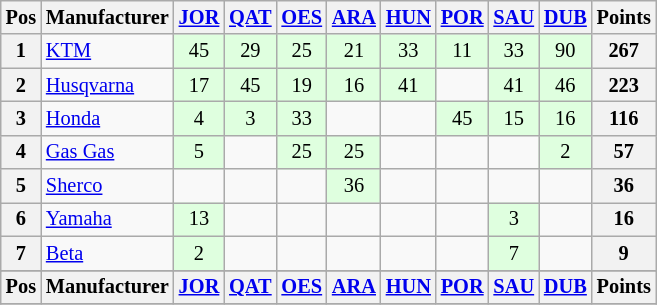<table class="wikitable" style="font-size: 85%; text-align: center;">
<tr valign="top">
<th valign="middle">Pos</th>
<th valign="middle">Manufacturer</th>
<th><a href='#'>JOR</a><br></th>
<th><a href='#'>QAT</a><br></th>
<th><a href='#'>OES</a><br></th>
<th><a href='#'>ARA</a><br></th>
<th><a href='#'>HUN</a><br></th>
<th><a href='#'>POR</a><br></th>
<th><a href='#'>SAU</a><br></th>
<th><a href='#'>DUB</a><br></th>
<th valign="middle">Points</th>
</tr>
<tr>
<th>1</th>
<td align=left> <a href='#'>KTM</a></td>
<td style="background:#dfffdf;">45</td>
<td style="background:#dfffdf;">29</td>
<td style="background:#dfffdf;">25</td>
<td style="background:#dfffdf;">21</td>
<td style="background:#dfffdf;">33</td>
<td style="background:#dfffdf;">11</td>
<td style="background:#dfffdf;">33</td>
<td style="background:#dfffdf;">90</td>
<th>267</th>
</tr>
<tr>
<th>2</th>
<td align=left> <a href='#'>Husqvarna</a></td>
<td style="background:#dfffdf;">17</td>
<td style="background:#dfffdf;">45</td>
<td style="background:#dfffdf;">19</td>
<td style="background:#dfffdf;">16</td>
<td style="background:#dfffdf;">41</td>
<td></td>
<td style="background:#dfffdf;">41</td>
<td style="background:#dfffdf;">46</td>
<th>223</th>
</tr>
<tr>
<th>3</th>
<td align=left> <a href='#'>Honda</a></td>
<td style="background:#dfffdf;">4</td>
<td style="background:#dfffdf;">3</td>
<td style="background:#dfffdf;">33</td>
<td></td>
<td></td>
<td style="background:#dfffdf;">45</td>
<td style="background:#dfffdf;">15</td>
<td style="background:#dfffdf;">16</td>
<th>116</th>
</tr>
<tr>
<th>4</th>
<td align=left> <a href='#'>Gas Gas</a></td>
<td style="background:#dfffdf;">5</td>
<td></td>
<td style="background:#dfffdf;">25</td>
<td style="background:#dfffdf;">25</td>
<td></td>
<td></td>
<td></td>
<td style="background:#dfffdf;">2</td>
<th>57</th>
</tr>
<tr>
<th>5</th>
<td align=left> <a href='#'>Sherco</a></td>
<td></td>
<td></td>
<td></td>
<td style="background:#dfffdf;">36</td>
<td></td>
<td></td>
<td></td>
<td></td>
<th>36</th>
</tr>
<tr>
<th>6</th>
<td align=left> <a href='#'>Yamaha</a></td>
<td style="background:#dfffdf;">13</td>
<td></td>
<td></td>
<td></td>
<td></td>
<td></td>
<td style="background:#dfffdf;">3</td>
<td></td>
<th>16</th>
</tr>
<tr>
<th>7</th>
<td align=left> <a href='#'>Beta</a></td>
<td style="background:#dfffdf;">2</td>
<td></td>
<td></td>
<td></td>
<td></td>
<td></td>
<td style="background:#dfffdf;">7</td>
<td></td>
<th>9</th>
</tr>
<tr>
</tr>
<tr valign="top">
<th valign="middle">Pos</th>
<th valign="middle">Manufacturer</th>
<th><a href='#'>JOR</a><br></th>
<th><a href='#'>QAT</a><br></th>
<th><a href='#'>OES</a><br></th>
<th><a href='#'>ARA</a><br></th>
<th><a href='#'>HUN</a><br></th>
<th><a href='#'>POR</a><br></th>
<th><a href='#'>SAU</a><br></th>
<th><a href='#'>DUB</a><br></th>
<th valign="middle">Points</th>
</tr>
<tr>
</tr>
</table>
